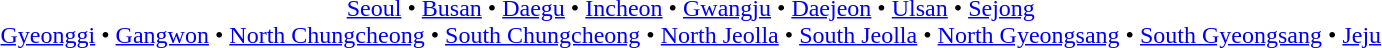<table id=toc class=toc summary=Contents;">
<tr>
<td align=center><br><a href='#'>Seoul</a> • <a href='#'>Busan</a> • <a href='#'>Daegu</a> • <a href='#'>Incheon</a> • <a href='#'>Gwangju</a> • <a href='#'>Daejeon</a> • <a href='#'>Ulsan</a> • <a href='#'>Sejong</a><br><a href='#'>Gyeonggi</a> • <a href='#'>Gangwon</a> • <a href='#'>North Chungcheong</a> • <a href='#'>South Chungcheong</a> • <a href='#'>North Jeolla</a> • <a href='#'>South Jeolla</a> • <a href='#'>North Gyeongsang</a> • <a href='#'>South Gyeongsang</a> • <a href='#'>Jeju</a> </td>
</tr>
</table>
